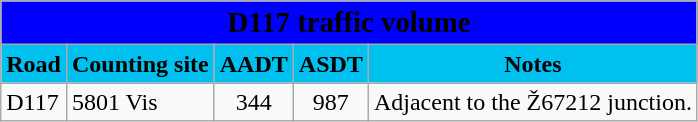<table class="wikitable">
<tr>
<td colspan=5 bgcolor=blue align=center style=margin-top:15><span><big><strong>D117 traffic volume</strong></big></span></td>
</tr>
<tr>
<td align=center bgcolor=00c0f0><strong>Road</strong></td>
<td align=center bgcolor=00c0f0><strong>Counting site</strong></td>
<td align=center bgcolor=00c0f0><strong>AADT</strong></td>
<td align=center bgcolor=00c0f0><strong>ASDT</strong></td>
<td align=center bgcolor=00c0f0><strong>Notes</strong></td>
</tr>
<tr>
<td> D117</td>
<td>5801 Vis</td>
<td align=center>344</td>
<td align=center>987</td>
<td>Adjacent to the Ž67212 junction.</td>
</tr>
</table>
